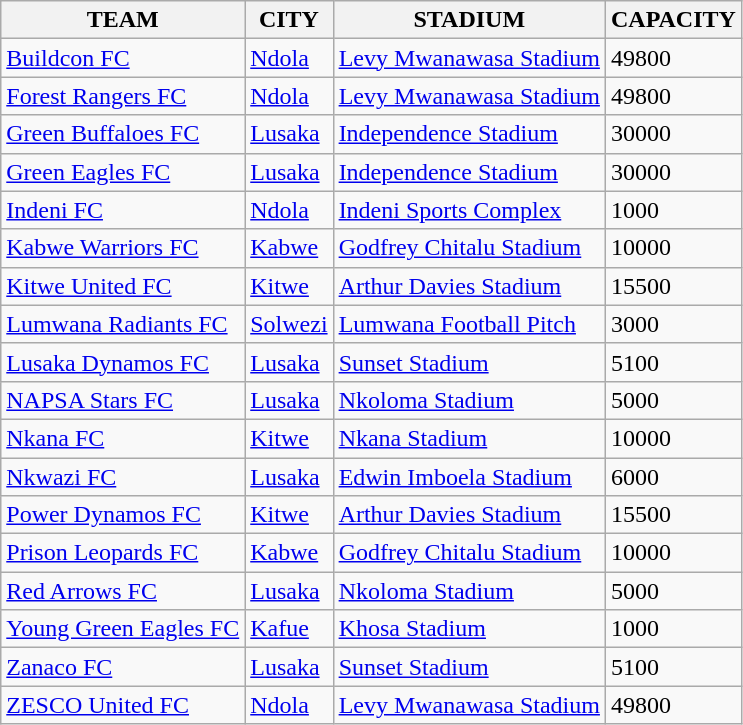<table class="wikitable sortable" style="text-align: LEFT;">
<tr>
<th align="center">TEAM</th>
<th align="center">CITY</th>
<th align="center">STADIUM</th>
<th align="center">CAPACITY</th>
</tr>
<tr>
<td><a href='#'>Buildcon  FC</a></td>
<td><a href='#'>Ndola</a></td>
<td><a href='#'>Levy Mwanawasa Stadium</a></td>
<td>49800</td>
</tr>
<tr>
<td><a href='#'>Forest Rangers FC</a></td>
<td><a href='#'>Ndola</a></td>
<td><a href='#'>Levy Mwanawasa Stadium</a></td>
<td>49800</td>
</tr>
<tr>
<td><a href='#'>Green Buffaloes FC</a></td>
<td><a href='#'>Lusaka</a></td>
<td><a href='#'>Independence Stadium</a></td>
<td>30000</td>
</tr>
<tr>
<td><a href='#'>Green  Eagles FC</a></td>
<td><a href='#'>Lusaka</a></td>
<td><a href='#'>Independence Stadium</a></td>
<td>30000</td>
</tr>
<tr>
<td><a href='#'>Indeni FC</a></td>
<td><a href='#'>Ndola</a></td>
<td><a href='#'>Indeni Sports Complex</a></td>
<td>1000</td>
</tr>
<tr>
<td><a href='#'>Kabwe Warriors FC</a></td>
<td><a href='#'>Kabwe</a></td>
<td><a href='#'>Godfrey Chitalu Stadium</a></td>
<td>10000</td>
</tr>
<tr>
<td><a href='#'>Kitwe United FC</a></td>
<td><a href='#'>Kitwe</a></td>
<td><a href='#'>Arthur Davies Stadium</a></td>
<td>15500</td>
</tr>
<tr>
<td><a href='#'>Lumwana Radiants FC</a></td>
<td><a href='#'>Solwezi</a></td>
<td><a href='#'>Lumwana Football Pitch</a></td>
<td>3000</td>
</tr>
<tr>
<td><a href='#'>Lusaka Dynamos FC</a></td>
<td><a href='#'>Lusaka</a></td>
<td><a href='#'>Sunset Stadium</a></td>
<td>5100</td>
</tr>
<tr>
<td><a href='#'>NAPSA  Stars FC</a></td>
<td><a href='#'>Lusaka</a></td>
<td><a href='#'>Nkoloma Stadium</a></td>
<td>5000</td>
</tr>
<tr>
<td><a href='#'>Nkana FC</a></td>
<td><a href='#'>Kitwe</a></td>
<td><a href='#'>Nkana Stadium</a></td>
<td>10000</td>
</tr>
<tr>
<td><a href='#'>Nkwazi FC</a></td>
<td><a href='#'>Lusaka</a></td>
<td><a href='#'>Edwin Imboela Stadium</a></td>
<td>6000</td>
</tr>
<tr>
<td><a href='#'>Power  Dynamos FC</a></td>
<td><a href='#'>Kitwe</a></td>
<td><a href='#'>Arthur Davies Stadium</a></td>
<td>15500</td>
</tr>
<tr>
<td><a href='#'>Prison Leopards FC</a></td>
<td><a href='#'>Kabwe</a></td>
<td><a href='#'>Godfrey Chitalu Stadium</a></td>
<td>10000</td>
</tr>
<tr>
<td><a href='#'>Red  Arrows FC</a></td>
<td><a href='#'>Lusaka</a></td>
<td><a href='#'>Nkoloma Stadium</a></td>
<td>5000</td>
</tr>
<tr>
<td><a href='#'>Young Green Eagles FC</a></td>
<td><a href='#'>Kafue</a></td>
<td><a href='#'>Khosa Stadium</a></td>
<td>1000</td>
</tr>
<tr>
<td><a href='#'>Zanaco FC</a></td>
<td><a href='#'>Lusaka</a></td>
<td><a href='#'>Sunset Stadium</a></td>
<td>5100</td>
</tr>
<tr>
<td><a href='#'>ZESCO  United FC</a></td>
<td><a href='#'>Ndola</a></td>
<td><a href='#'>Levy Mwanawasa Stadium</a></td>
<td>49800</td>
</tr>
</table>
